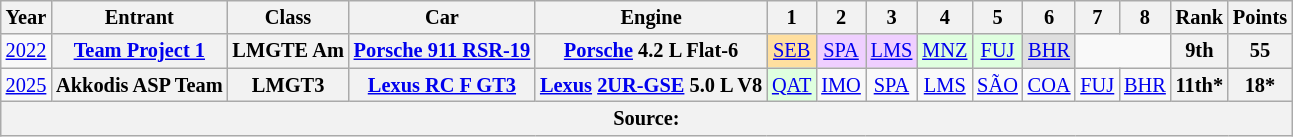<table class="wikitable" style="text-align:center; font-size:85%">
<tr>
<th>Year</th>
<th>Entrant</th>
<th>Class</th>
<th>Car</th>
<th>Engine</th>
<th>1</th>
<th>2</th>
<th>3</th>
<th>4</th>
<th>5</th>
<th>6</th>
<th>7</th>
<th>8</th>
<th>Rank</th>
<th>Points</th>
</tr>
<tr>
<td><a href='#'>2022</a></td>
<th nowrap><a href='#'>Team Project 1</a></th>
<th nowrap>LMGTE Am</th>
<th nowrap><a href='#'>Porsche 911 RSR-19</a></th>
<th nowrap><a href='#'>Porsche</a> 4.2 L Flat-6</th>
<td style="background:#FFDF9F;"><a href='#'>SEB</a><br></td>
<td style="background:#EFCFFF;"><a href='#'>SPA</a><br></td>
<td style="background:#EFCFFF;"><a href='#'>LMS</a><br></td>
<td style="background:#DFFFDF;"><a href='#'>MNZ</a><br></td>
<td style="background:#DFFFDF;"><a href='#'>FUJ</a><br></td>
<td style="background:#DFDFDF;"><a href='#'>BHR</a><br></td>
<td colspan=2></td>
<th>9th</th>
<th>55</th>
</tr>
<tr>
<td><a href='#'>2025</a></td>
<th nowrap>Akkodis ASP Team</th>
<th>LMGT3</th>
<th nowrap><a href='#'>Lexus RC F GT3</a></th>
<th nowrap><a href='#'>Lexus</a> <a href='#'>2UR-GSE</a> 5.0 L V8</th>
<td style="background:#DFFFDF;"><a href='#'>QAT</a><br></td>
<td><a href='#'>IMO</a></td>
<td><a href='#'>SPA</a></td>
<td><a href='#'>LMS</a></td>
<td><a href='#'>SÃO</a></td>
<td><a href='#'>COA</a></td>
<td><a href='#'>FUJ</a></td>
<td><a href='#'>BHR</a></td>
<th>11th*</th>
<th>18*</th>
</tr>
<tr>
<th colspan="15">Source:</th>
</tr>
</table>
